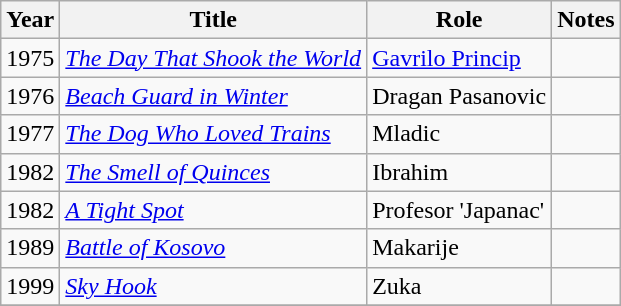<table class="wikitable sortable">
<tr>
<th>Year</th>
<th>Title</th>
<th>Role</th>
<th class="unsortable">Notes</th>
</tr>
<tr>
<td>1975</td>
<td><em><a href='#'>The Day That Shook the World</a></em></td>
<td><a href='#'>Gavrilo Princip</a></td>
<td></td>
</tr>
<tr>
<td>1976</td>
<td><em><a href='#'>Beach Guard in Winter</a></em></td>
<td>Dragan Pasanovic</td>
<td></td>
</tr>
<tr>
<td>1977</td>
<td><em><a href='#'>The Dog Who Loved Trains</a></em></td>
<td>Mladic</td>
<td></td>
</tr>
<tr>
<td>1982</td>
<td><em><a href='#'>The Smell of Quinces</a></em></td>
<td>Ibrahim</td>
<td></td>
</tr>
<tr>
<td>1982</td>
<td><em><a href='#'>A Tight Spot</a></em></td>
<td>Profesor 'Japanac'</td>
<td></td>
</tr>
<tr>
<td>1989</td>
<td><em><a href='#'>Battle of Kosovo</a></em></td>
<td>Makarije</td>
<td></td>
</tr>
<tr>
<td>1999</td>
<td><em><a href='#'>Sky Hook</a></em></td>
<td>Zuka</td>
<td></td>
</tr>
<tr>
</tr>
</table>
